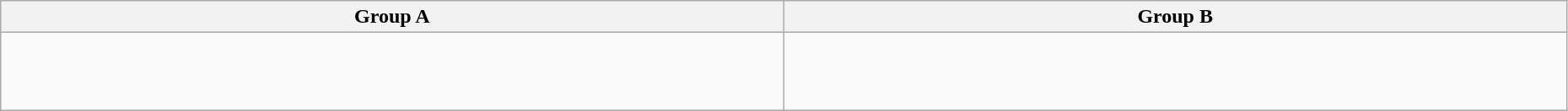<table class="wikitable" width="98%">
<tr>
<th width="25%">Group A</th>
<th width="25%">Group B</th>
</tr>
<tr>
<td><br><br><br></td>
<td><br><br><br></td>
</tr>
</table>
